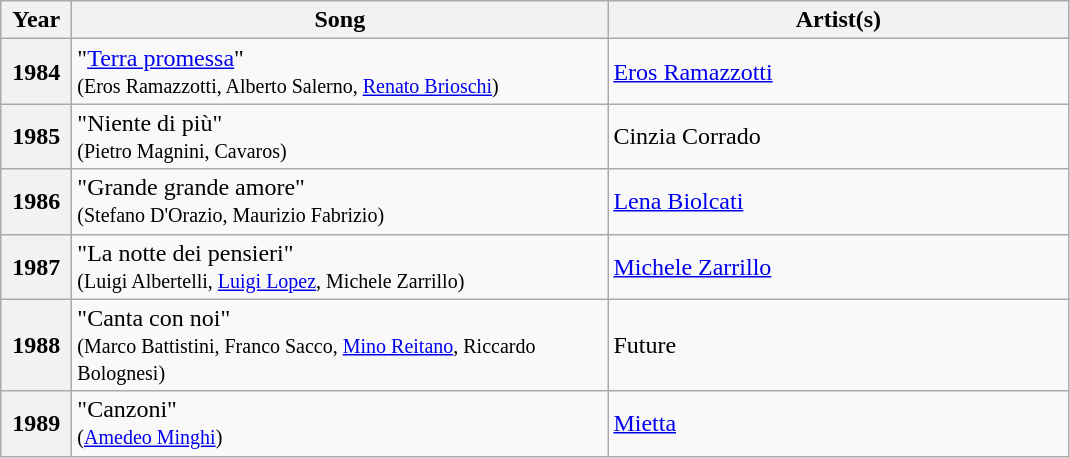<table class="wikitable plainrowheaders">
<tr>
<th style="width:40px;">Year</th>
<th style="width:350px;">Song</th>
<th style="width:300px;">Artist(s)</th>
</tr>
<tr>
<th scope="row">1984</th>
<td>"<a href='#'>Terra promessa</a>"<br><small>(Eros Ramazzotti, Alberto Salerno, <a href='#'>Renato Brioschi</a>)</small></td>
<td><a href='#'>Eros Ramazzotti</a></td>
</tr>
<tr>
<th scope="row">1985</th>
<td>"Niente di più"<br><small>(Pietro Magnini, Cavaros)</small></td>
<td>Cinzia Corrado</td>
</tr>
<tr>
<th scope="row">1986</th>
<td>"Grande grande amore"<br><small>(Stefano D'Orazio, Maurizio Fabrizio)</small></td>
<td><a href='#'>Lena Biolcati</a></td>
</tr>
<tr>
<th scope="row">1987</th>
<td>"La notte dei pensieri"<br><small>(Luigi Albertelli, <a href='#'>Luigi Lopez</a>, Michele Zarrillo)</small></td>
<td><a href='#'>Michele Zarrillo</a></td>
</tr>
<tr>
<th scope="row">1988</th>
<td>"Canta con noi"<br><small>(Marco Battistini, Franco Sacco, <a href='#'>Mino Reitano</a>, Riccardo Bolognesi)</small></td>
<td>Future</td>
</tr>
<tr>
<th scope="row">1989</th>
<td>"Canzoni"<br><small>(<a href='#'>Amedeo Minghi</a>)</small></td>
<td><a href='#'>Mietta</a></td>
</tr>
</table>
